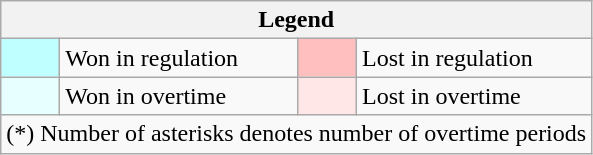<table class="wikitable">
<tr>
<th colspan="4">Legend</th>
</tr>
<tr>
<td style="background:#BFFFFF; width:2em"></td>
<td>Won in regulation</td>
<td style="background:#FFBFBF; width:2em"></td>
<td>Lost in regulation</td>
</tr>
<tr>
<td style="background:#E7FFFF; width:2em"></td>
<td>Won in overtime</td>
<td style="background:#FFE7E7; width:2em"></td>
<td>Lost in overtime</td>
</tr>
<tr>
<td colspan="4">(*) Number of asterisks denotes number of overtime periods</td>
</tr>
</table>
